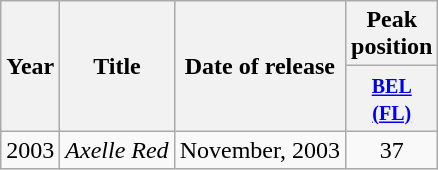<table class="wikitable">
<tr>
<th rowspan="2">Year</th>
<th rowspan="2">Title</th>
<th rowspan="2">Date of release</th>
<th colspan="1">Peak position</th>
</tr>
<tr>
<th width="40" align="center"><small><a href='#'>BEL<br>(FL)</a></small></th>
</tr>
<tr>
<td>2003</td>
<td><em>Axelle Red</em></td>
<td>November, 2003</td>
<td align="center">37</td>
</tr>
</table>
